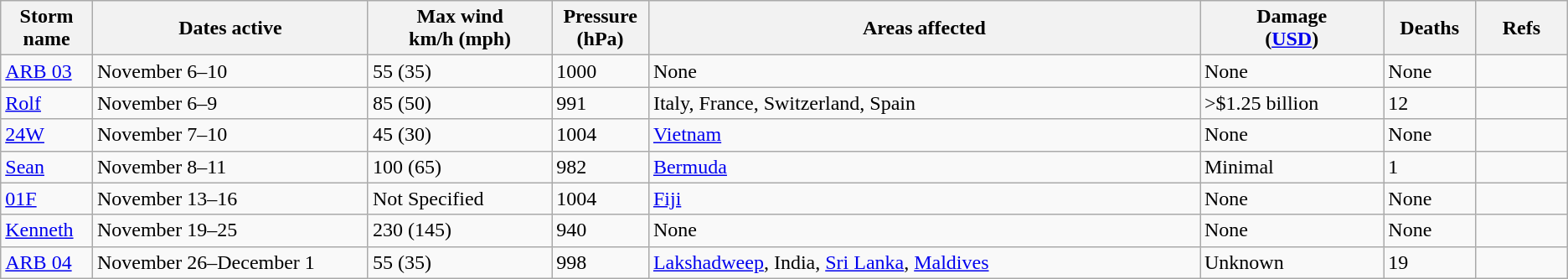<table class="wikitable sortable">
<tr>
<th width="5%">Storm name</th>
<th width="15%">Dates active</th>
<th width="10%">Max wind<br>km/h (mph)</th>
<th width="5%">Pressure<br>(hPa)</th>
<th width="30%">Areas affected</th>
<th width="10%">Damage<br>(<a href='#'>USD</a>)</th>
<th width="5%">Deaths</th>
<th width="5%">Refs</th>
</tr>
<tr>
<td><a href='#'>ARB 03</a></td>
<td>November 6–10</td>
<td>55 (35)</td>
<td>1000</td>
<td>None</td>
<td>None</td>
<td>None</td>
<td></td>
</tr>
<tr>
<td><a href='#'>Rolf</a></td>
<td>November 6–9</td>
<td>85 (50)</td>
<td>991</td>
<td>Italy, France, Switzerland, Spain</td>
<td>>$1.25 billion</td>
<td>12</td>
<td></td>
</tr>
<tr>
<td><a href='#'>24W</a></td>
<td>November 7–10</td>
<td>45 (30)</td>
<td>1004</td>
<td><a href='#'>Vietnam</a></td>
<td>None</td>
<td>None</td>
<td></td>
</tr>
<tr>
<td><a href='#'>Sean</a></td>
<td>November 8–11</td>
<td>100 (65)</td>
<td>982</td>
<td><a href='#'>Bermuda</a></td>
<td>Minimal</td>
<td>1</td>
<td></td>
</tr>
<tr>
<td><a href='#'>01F</a></td>
<td>November 13–16</td>
<td>Not Specified</td>
<td>1004</td>
<td><a href='#'>Fiji</a></td>
<td>None</td>
<td>None</td>
<td></td>
</tr>
<tr>
<td><a href='#'>Kenneth</a></td>
<td>November 19–25</td>
<td>230 (145)</td>
<td>940</td>
<td>None</td>
<td>None</td>
<td>None</td>
<td></td>
</tr>
<tr>
<td><a href='#'>ARB 04</a></td>
<td>November 26–December 1</td>
<td>55 (35)</td>
<td>998</td>
<td><a href='#'>Lakshadweep</a>, India, <a href='#'>Sri Lanka</a>, <a href='#'>Maldives</a></td>
<td>Unknown</td>
<td>19</td>
<td></td>
</tr>
</table>
